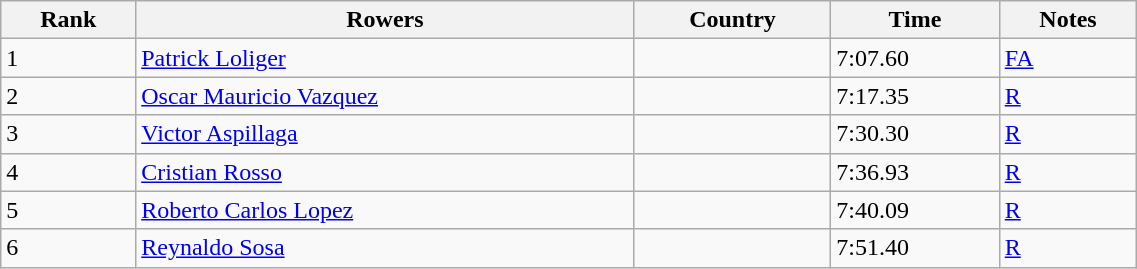<table class="wikitable" width=60%>
<tr>
<th>Rank</th>
<th>Rowers</th>
<th>Country</th>
<th>Time</th>
<th>Notes</th>
</tr>
<tr>
<td>1</td>
<td><a href='#'>Patrick Loliger</a></td>
<td></td>
<td>7:07.60</td>
<td><a href='#'>FA</a></td>
</tr>
<tr>
<td>2</td>
<td><a href='#'>Oscar Mauricio Vazquez</a></td>
<td></td>
<td>7:17.35</td>
<td><a href='#'>R</a></td>
</tr>
<tr>
<td>3</td>
<td><a href='#'>Victor Aspillaga</a></td>
<td></td>
<td>7:30.30</td>
<td><a href='#'>R</a></td>
</tr>
<tr>
<td>4</td>
<td><a href='#'>Cristian Rosso</a></td>
<td></td>
<td>7:36.93</td>
<td><a href='#'>R</a></td>
</tr>
<tr>
<td>5</td>
<td><a href='#'>Roberto Carlos Lopez</a></td>
<td></td>
<td>7:40.09</td>
<td><a href='#'>R</a></td>
</tr>
<tr>
<td>6</td>
<td><a href='#'>Reynaldo Sosa</a></td>
<td></td>
<td>7:51.40</td>
<td><a href='#'>R</a></td>
</tr>
</table>
